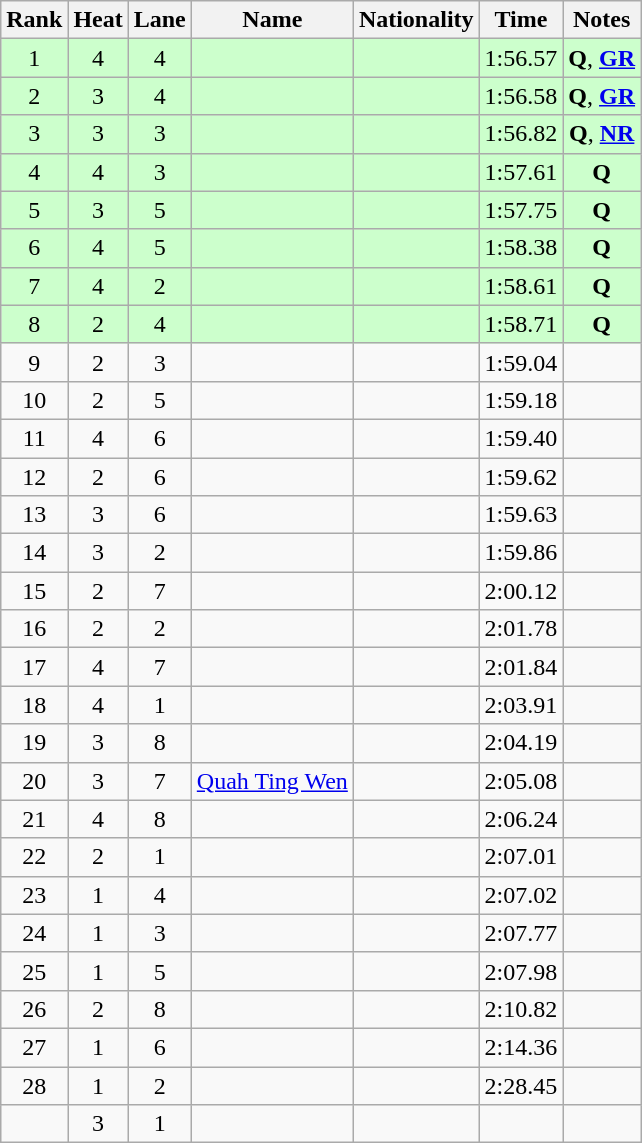<table class="wikitable sortable" style="text-align:center">
<tr>
<th>Rank</th>
<th>Heat</th>
<th>Lane</th>
<th>Name</th>
<th>Nationality</th>
<th>Time</th>
<th>Notes</th>
</tr>
<tr bgcolor=ccffcc>
<td>1</td>
<td>4</td>
<td>4</td>
<td align=left></td>
<td align=left></td>
<td>1:56.57</td>
<td><strong>Q</strong>, <strong><a href='#'>GR</a></strong></td>
</tr>
<tr bgcolor=ccffcc>
<td>2</td>
<td>3</td>
<td>4</td>
<td align=left></td>
<td align=left></td>
<td>1:56.58</td>
<td><strong>Q</strong>, <strong><a href='#'>GR</a></strong></td>
</tr>
<tr bgcolor=ccffcc>
<td>3</td>
<td>3</td>
<td>3</td>
<td align=left></td>
<td align=left></td>
<td>1:56.82</td>
<td><strong>Q</strong>, <strong><a href='#'>NR</a></strong></td>
</tr>
<tr bgcolor=ccffcc>
<td>4</td>
<td>4</td>
<td>3</td>
<td align=left></td>
<td align=left></td>
<td>1:57.61</td>
<td><strong>Q</strong></td>
</tr>
<tr bgcolor=ccffcc>
<td>5</td>
<td>3</td>
<td>5</td>
<td align=left></td>
<td align=left></td>
<td>1:57.75</td>
<td><strong>Q</strong></td>
</tr>
<tr bgcolor=ccffcc>
<td>6</td>
<td>4</td>
<td>5</td>
<td align=left></td>
<td align=left></td>
<td>1:58.38</td>
<td><strong>Q</strong></td>
</tr>
<tr bgcolor=ccffcc>
<td>7</td>
<td>4</td>
<td>2</td>
<td align=left></td>
<td align=left></td>
<td>1:58.61</td>
<td><strong>Q</strong></td>
</tr>
<tr bgcolor=ccffcc>
<td>8</td>
<td>2</td>
<td>4</td>
<td align=left></td>
<td align=left></td>
<td>1:58.71</td>
<td><strong>Q</strong></td>
</tr>
<tr>
<td>9</td>
<td>2</td>
<td>3</td>
<td align=left></td>
<td align=left></td>
<td>1:59.04</td>
<td></td>
</tr>
<tr>
<td>10</td>
<td>2</td>
<td>5</td>
<td align=left></td>
<td align=left></td>
<td>1:59.18</td>
<td></td>
</tr>
<tr>
<td>11</td>
<td>4</td>
<td>6</td>
<td align=left></td>
<td align=left></td>
<td>1:59.40</td>
<td></td>
</tr>
<tr>
<td>12</td>
<td>2</td>
<td>6</td>
<td align=left></td>
<td align=left></td>
<td>1:59.62</td>
<td></td>
</tr>
<tr>
<td>13</td>
<td>3</td>
<td>6</td>
<td align=left></td>
<td align=left></td>
<td>1:59.63</td>
<td></td>
</tr>
<tr>
<td>14</td>
<td>3</td>
<td>2</td>
<td align=left></td>
<td align=left></td>
<td>1:59.86</td>
<td></td>
</tr>
<tr>
<td>15</td>
<td>2</td>
<td>7</td>
<td align=left></td>
<td align=left></td>
<td>2:00.12</td>
<td></td>
</tr>
<tr>
<td>16</td>
<td>2</td>
<td>2</td>
<td align=left></td>
<td align=left></td>
<td>2:01.78</td>
<td></td>
</tr>
<tr>
<td>17</td>
<td>4</td>
<td>7</td>
<td align=left></td>
<td align=left></td>
<td>2:01.84</td>
<td></td>
</tr>
<tr>
<td>18</td>
<td>4</td>
<td>1</td>
<td align=left></td>
<td align=left></td>
<td>2:03.91</td>
<td></td>
</tr>
<tr>
<td>19</td>
<td>3</td>
<td>8</td>
<td align=left></td>
<td align=left></td>
<td>2:04.19</td>
<td></td>
</tr>
<tr>
<td>20</td>
<td>3</td>
<td>7</td>
<td align=left><a href='#'>Quah Ting Wen</a></td>
<td align=left></td>
<td>2:05.08</td>
<td></td>
</tr>
<tr>
<td>21</td>
<td>4</td>
<td>8</td>
<td align=left></td>
<td align=left></td>
<td>2:06.24</td>
<td></td>
</tr>
<tr>
<td>22</td>
<td>2</td>
<td>1</td>
<td align=left></td>
<td align=left></td>
<td>2:07.01</td>
<td></td>
</tr>
<tr>
<td>23</td>
<td>1</td>
<td>4</td>
<td align=left></td>
<td align=left></td>
<td>2:07.02</td>
<td></td>
</tr>
<tr>
<td>24</td>
<td>1</td>
<td>3</td>
<td align=left></td>
<td align=left></td>
<td>2:07.77</td>
<td></td>
</tr>
<tr>
<td>25</td>
<td>1</td>
<td>5</td>
<td align=left></td>
<td align=left></td>
<td>2:07.98</td>
<td></td>
</tr>
<tr>
<td>26</td>
<td>2</td>
<td>8</td>
<td align=left></td>
<td align=left></td>
<td>2:10.82</td>
<td></td>
</tr>
<tr>
<td>27</td>
<td>1</td>
<td>6</td>
<td align=left></td>
<td align=left></td>
<td>2:14.36</td>
<td></td>
</tr>
<tr>
<td>28</td>
<td>1</td>
<td>2</td>
<td align=left></td>
<td align=left></td>
<td>2:28.45</td>
<td></td>
</tr>
<tr>
<td></td>
<td>3</td>
<td>1</td>
<td align=left></td>
<td align=left></td>
<td></td>
<td></td>
</tr>
</table>
